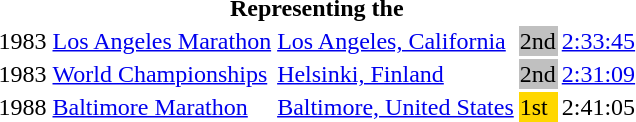<table>
<tr>
<th colspan="5">Representing the </th>
</tr>
<tr>
<td>1983</td>
<td><a href='#'>Los Angeles Marathon</a></td>
<td><a href='#'>Los Angeles, California</a></td>
<td bgcolor=silver>2nd</td>
<td><a href='#'>2:33:45</a></td>
</tr>
<tr>
<td>1983</td>
<td><a href='#'>World Championships</a></td>
<td><a href='#'>Helsinki, Finland</a></td>
<td bgcolor=silver>2nd</td>
<td><a href='#'>2:31:09</a></td>
</tr>
<tr>
<td>1988</td>
<td><a href='#'>Baltimore Marathon</a></td>
<td><a href='#'>Baltimore, United States</a></td>
<td bgcolor=gold>1st</td>
<td>2:41:05 </td>
</tr>
</table>
